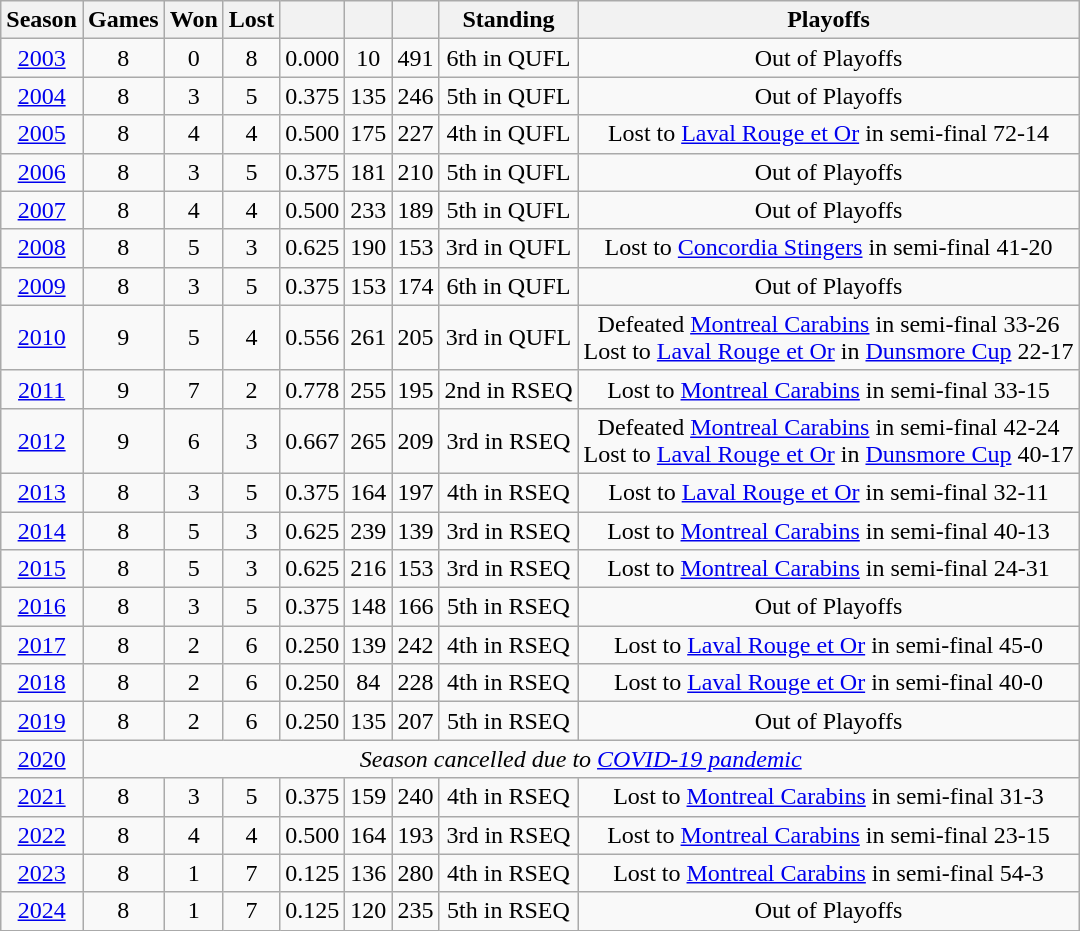<table class="wikitable" style="text-align:center">
<tr>
<th>Season</th>
<th>Games</th>
<th>Won</th>
<th>Lost</th>
<th></th>
<th></th>
<th></th>
<th>Standing</th>
<th>Playoffs</th>
</tr>
<tr>
<td><a href='#'>2003</a></td>
<td>8</td>
<td>0</td>
<td>8</td>
<td>0.000</td>
<td>10</td>
<td>491</td>
<td>6th in QUFL</td>
<td>Out of Playoffs</td>
</tr>
<tr>
<td><a href='#'>2004</a></td>
<td>8</td>
<td>3</td>
<td>5</td>
<td>0.375</td>
<td>135</td>
<td>246</td>
<td>5th in QUFL</td>
<td>Out of Playoffs</td>
</tr>
<tr>
<td><a href='#'>2005</a></td>
<td>8</td>
<td>4</td>
<td>4</td>
<td>0.500</td>
<td>175</td>
<td>227</td>
<td>4th in QUFL</td>
<td>Lost to <a href='#'>Laval Rouge et Or</a> in semi-final 72-14</td>
</tr>
<tr>
<td><a href='#'>2006</a></td>
<td>8</td>
<td>3</td>
<td>5</td>
<td>0.375</td>
<td>181</td>
<td>210</td>
<td>5th in QUFL</td>
<td>Out of Playoffs</td>
</tr>
<tr>
<td><a href='#'>2007</a></td>
<td>8</td>
<td>4</td>
<td>4</td>
<td>0.500</td>
<td>233</td>
<td>189</td>
<td>5th in QUFL</td>
<td>Out of Playoffs</td>
</tr>
<tr>
<td><a href='#'>2008</a></td>
<td>8</td>
<td>5</td>
<td>3</td>
<td>0.625</td>
<td>190</td>
<td>153</td>
<td>3rd in QUFL</td>
<td>Lost to <a href='#'>Concordia Stingers</a> in semi-final 41-20</td>
</tr>
<tr>
<td><a href='#'>2009</a></td>
<td>8</td>
<td>3</td>
<td>5</td>
<td>0.375</td>
<td>153</td>
<td>174</td>
<td>6th in QUFL</td>
<td>Out of Playoffs</td>
</tr>
<tr>
<td><a href='#'>2010</a></td>
<td>9</td>
<td>5</td>
<td>4</td>
<td>0.556</td>
<td>261</td>
<td>205</td>
<td>3rd in QUFL</td>
<td>Defeated <a href='#'>Montreal Carabins</a> in semi-final 33-26<br>Lost to <a href='#'>Laval Rouge et Or</a> in <a href='#'>Dunsmore Cup</a> 22-17</td>
</tr>
<tr>
<td><a href='#'>2011</a></td>
<td>9</td>
<td>7</td>
<td>2</td>
<td>0.778</td>
<td>255</td>
<td>195</td>
<td>2nd in RSEQ</td>
<td>Lost to <a href='#'>Montreal Carabins</a> in semi-final 33-15</td>
</tr>
<tr>
<td><a href='#'>2012</a></td>
<td>9</td>
<td>6</td>
<td>3</td>
<td>0.667</td>
<td>265</td>
<td>209</td>
<td>3rd in RSEQ</td>
<td>Defeated <a href='#'>Montreal Carabins</a> in semi-final 42-24<br>Lost to <a href='#'>Laval Rouge et Or</a> in <a href='#'>Dunsmore Cup</a> 40-17</td>
</tr>
<tr>
<td><a href='#'>2013</a></td>
<td>8</td>
<td>3</td>
<td>5</td>
<td>0.375</td>
<td>164</td>
<td>197</td>
<td>4th in RSEQ</td>
<td>Lost to <a href='#'>Laval Rouge et Or</a> in semi-final 32-11</td>
</tr>
<tr>
<td><a href='#'>2014</a></td>
<td>8</td>
<td>5</td>
<td>3</td>
<td>0.625</td>
<td>239</td>
<td>139</td>
<td>3rd in RSEQ</td>
<td>Lost to <a href='#'>Montreal Carabins</a> in semi-final 40-13</td>
</tr>
<tr>
<td><a href='#'>2015</a></td>
<td>8</td>
<td>5</td>
<td>3</td>
<td>0.625</td>
<td>216</td>
<td>153</td>
<td>3rd in RSEQ</td>
<td>Lost to <a href='#'>Montreal Carabins</a> in semi-final 24-31</td>
</tr>
<tr>
<td><a href='#'>2016</a></td>
<td>8</td>
<td>3</td>
<td>5</td>
<td>0.375</td>
<td>148</td>
<td>166</td>
<td>5th in RSEQ</td>
<td>Out of Playoffs</td>
</tr>
<tr>
<td><a href='#'>2017</a></td>
<td>8</td>
<td>2</td>
<td>6</td>
<td>0.250</td>
<td>139</td>
<td>242</td>
<td>4th in RSEQ</td>
<td>Lost to <a href='#'>Laval Rouge et Or</a> in semi-final 45-0</td>
</tr>
<tr>
<td><a href='#'>2018</a></td>
<td>8</td>
<td>2</td>
<td>6</td>
<td>0.250</td>
<td>84</td>
<td>228</td>
<td>4th in RSEQ</td>
<td>Lost to <a href='#'>Laval Rouge et Or</a> in semi-final 40-0</td>
</tr>
<tr>
<td><a href='#'>2019</a></td>
<td>8</td>
<td>2</td>
<td>6</td>
<td>0.250</td>
<td>135</td>
<td>207</td>
<td>5th in RSEQ</td>
<td>Out of Playoffs</td>
</tr>
<tr>
<td><a href='#'>2020</a></td>
<td align="center" colSpan="9"><em>Season cancelled due to <a href='#'>COVID-19 pandemic</a></em></td>
</tr>
<tr>
<td><a href='#'>2021</a></td>
<td>8</td>
<td>3</td>
<td>5</td>
<td>0.375</td>
<td>159</td>
<td>240</td>
<td>4th in RSEQ</td>
<td>Lost to <a href='#'>Montreal Carabins</a> in semi-final 31-3</td>
</tr>
<tr>
<td><a href='#'>2022</a></td>
<td>8</td>
<td>4</td>
<td>4</td>
<td>0.500</td>
<td>164</td>
<td>193</td>
<td>3rd in RSEQ</td>
<td>Lost to <a href='#'>Montreal Carabins</a> in semi-final 23-15</td>
</tr>
<tr>
<td><a href='#'>2023</a></td>
<td>8</td>
<td>1</td>
<td>7</td>
<td>0.125</td>
<td>136</td>
<td>280</td>
<td>4th in RSEQ</td>
<td>Lost to <a href='#'>Montreal Carabins</a> in semi-final 54-3</td>
</tr>
<tr>
<td><a href='#'>2024</a></td>
<td>8</td>
<td>1</td>
<td>7</td>
<td>0.125</td>
<td>120</td>
<td>235</td>
<td>5th in RSEQ</td>
<td>Out of Playoffs</td>
</tr>
</table>
